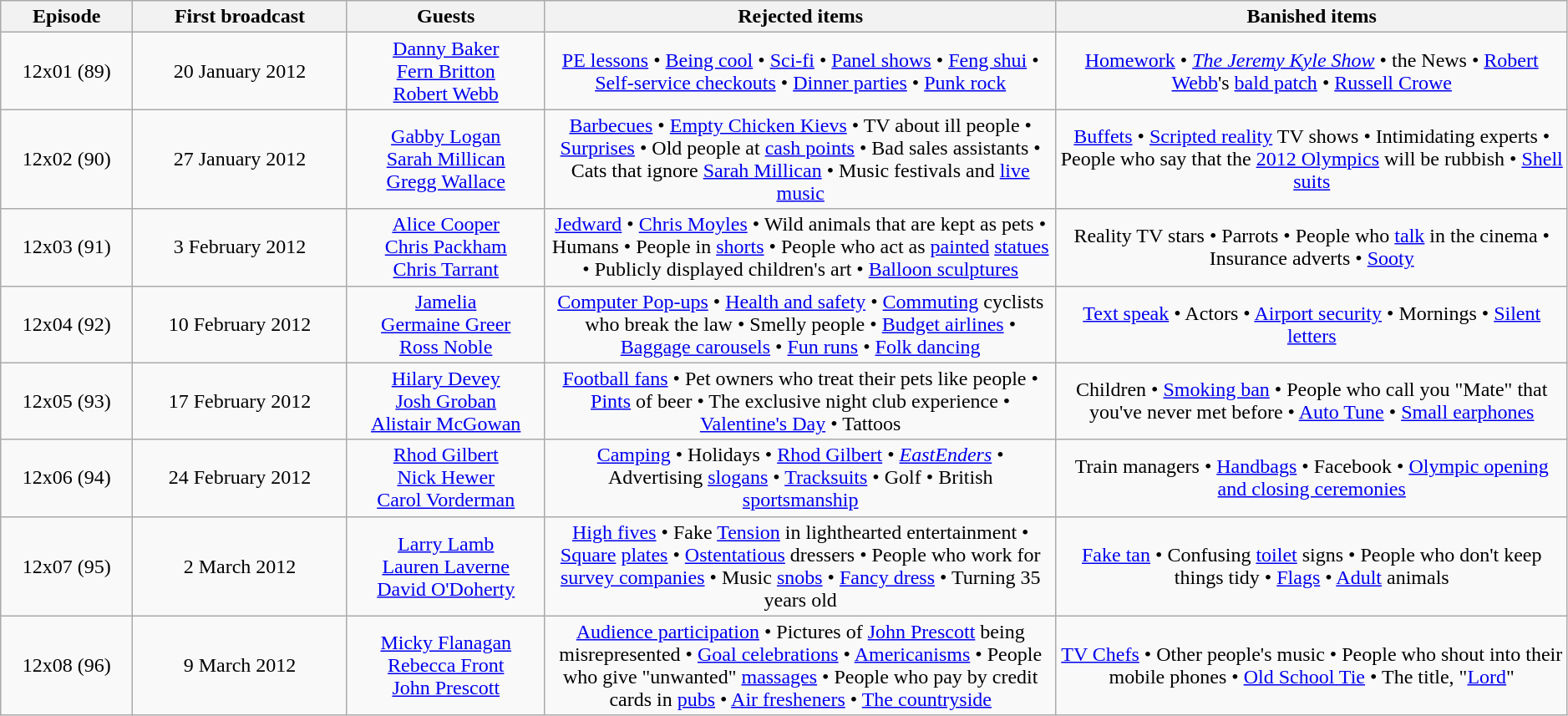<table class="wikitable"  style="width:99%; left:0 auto; text-align:center;">
<tr>
<th style="width:8%;">Episode</th>
<th style="width:13%;">First broadcast</th>
<th style="width:12%;">Guests</th>
<th style="width:31%;">Rejected items</th>
<th style="width:31%;">Banished items</th>
</tr>
<tr>
<td>12x01 (89)</td>
<td>20 January 2012</td>
<td><a href='#'>Danny Baker</a><br><a href='#'>Fern Britton</a><br><a href='#'>Robert Webb</a></td>
<td><a href='#'>PE lessons</a> • <a href='#'>Being cool</a> • <a href='#'>Sci-fi</a> • <a href='#'>Panel shows</a> • <a href='#'>Feng shui</a> • <a href='#'>Self-service checkouts</a> • <a href='#'>Dinner parties</a> • <a href='#'>Punk rock</a></td>
<td><a href='#'>Homework</a> • <em><a href='#'>The Jeremy Kyle Show</a></em> • the News • <a href='#'>Robert Webb</a>'s <a href='#'>bald patch</a> • <a href='#'>Russell Crowe</a></td>
</tr>
<tr>
<td>12x02 (90)</td>
<td>27 January 2012</td>
<td><a href='#'>Gabby Logan</a><br><a href='#'>Sarah Millican</a><br><a href='#'>Gregg Wallace</a></td>
<td><a href='#'>Barbecues</a> • <a href='#'>Empty Chicken Kievs</a> • TV about ill people • <a href='#'>Surprises</a> • Old people at <a href='#'>cash points</a> • Bad sales assistants • Cats that ignore <a href='#'>Sarah Millican</a> • Music festivals and <a href='#'>live music</a></td>
<td><a href='#'>Buffets</a> • <a href='#'>Scripted reality</a> TV shows • Intimidating experts • People who say that the <a href='#'>2012 Olympics</a> will be rubbish • <a href='#'>Shell suits</a></td>
</tr>
<tr>
<td>12x03 (91)</td>
<td>3 February 2012</td>
<td><a href='#'>Alice Cooper</a><br><a href='#'>Chris Packham</a><br><a href='#'>Chris Tarrant</a></td>
<td><a href='#'>Jedward</a> • <a href='#'>Chris Moyles</a> • Wild animals that are kept as pets • Humans • People in <a href='#'>shorts</a> • People who act as <a href='#'>painted</a> <a href='#'>statues</a> • Publicly displayed children's art • <a href='#'>Balloon sculptures</a></td>
<td>Reality TV stars • Parrots • People who <a href='#'>talk</a> in the cinema • Insurance adverts • <a href='#'>Sooty</a></td>
</tr>
<tr>
<td>12x04 (92)</td>
<td>10 February 2012</td>
<td><a href='#'>Jamelia</a><br><a href='#'>Germaine Greer</a><br><a href='#'>Ross Noble</a></td>
<td><a href='#'>Computer Pop-ups</a> • <a href='#'>Health and safety</a> • <a href='#'>Commuting</a> cyclists who break the law • Smelly people • <a href='#'>Budget airlines</a> • <a href='#'>Baggage carousels</a> • <a href='#'>Fun runs</a> • <a href='#'>Folk dancing</a></td>
<td><a href='#'>Text speak</a> • Actors • <a href='#'>Airport security</a> • Mornings • <a href='#'>Silent letters</a></td>
</tr>
<tr>
<td>12x05 (93)</td>
<td>17 February 2012</td>
<td><a href='#'>Hilary Devey</a><br><a href='#'>Josh Groban</a><br><a href='#'>Alistair McGowan</a></td>
<td><a href='#'>Football fans</a> • Pet owners who treat their pets like people • <a href='#'>Pints</a> of beer • The exclusive night club experience • <a href='#'>Valentine's Day</a> • Tattoos</td>
<td>Children • <a href='#'>Smoking ban</a> • People who call you "Mate" that you've never met before • <a href='#'>Auto Tune</a> • <a href='#'>Small earphones</a></td>
</tr>
<tr>
<td>12x06 (94)</td>
<td>24 February 2012</td>
<td><a href='#'>Rhod Gilbert</a><br><a href='#'>Nick Hewer</a><br><a href='#'>Carol Vorderman</a></td>
<td><a href='#'>Camping</a> • Holidays • <a href='#'>Rhod Gilbert</a> • <em><a href='#'>EastEnders</a></em> • Advertising <a href='#'>slogans</a> • <a href='#'>Tracksuits</a> • Golf • British <a href='#'>sportsmanship</a></td>
<td>Train managers • <a href='#'>Handbags</a> • Facebook • <a href='#'>Olympic opening and closing ceremonies</a></td>
</tr>
<tr>
<td>12x07 (95)</td>
<td>2 March 2012</td>
<td><a href='#'>Larry Lamb</a><br><a href='#'>Lauren Laverne</a><br><a href='#'>David O'Doherty</a></td>
<td><a href='#'>High fives</a> • Fake <a href='#'>Tension</a> in lighthearted entertainment • <a href='#'>Square</a> <a href='#'>plates</a> • <a href='#'>Ostentatious</a> dressers • People who work for <a href='#'>survey companies</a> • Music <a href='#'>snobs</a> • <a href='#'>Fancy dress</a> • Turning 35 years old</td>
<td><a href='#'>Fake tan</a> • Confusing <a href='#'>toilet</a> signs • People who don't keep things tidy • <a href='#'>Flags</a> • <a href='#'>Adult</a> animals</td>
</tr>
<tr>
<td>12x08 (96)</td>
<td>9 March 2012</td>
<td><a href='#'>Micky Flanagan</a><br><a href='#'>Rebecca Front</a><br><a href='#'>John Prescott</a></td>
<td><a href='#'>Audience participation</a> • Pictures of <a href='#'>John Prescott</a> being misrepresented • <a href='#'>Goal celebrations</a> • <a href='#'>Americanisms</a> • People who give "unwanted" <a href='#'>massages</a> • People who pay by credit cards in <a href='#'>pubs</a> • <a href='#'>Air fresheners</a> • <a href='#'>The countryside</a></td>
<td><a href='#'>TV Chefs</a> • Other people's music • People who shout into their mobile phones • <a href='#'>Old School Tie</a> • The title, "<a href='#'>Lord</a>"</td>
</tr>
</table>
